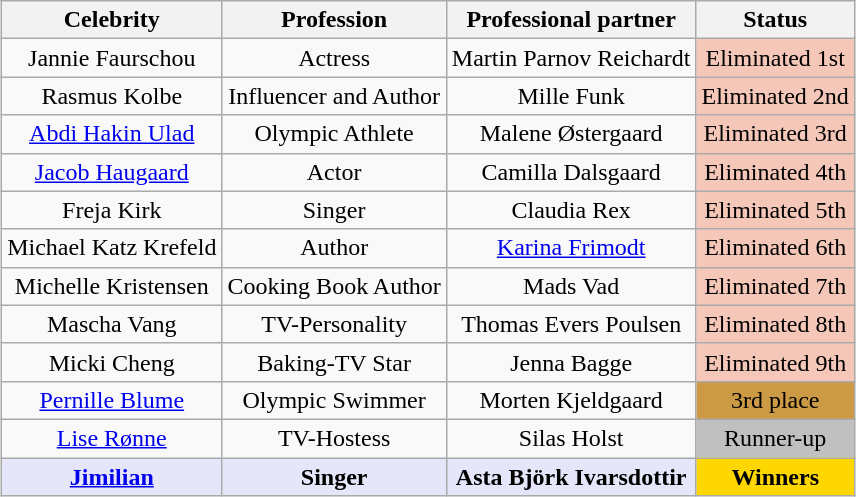<table class= "wikitable sortable" style="text-align: center; margin:auto; align: center">
<tr>
<th>Celebrity</th>
<th>Profession</th>
<th>Professional partner</th>
<th>Status</th>
</tr>
<tr>
<td>Jannie Faurschou</td>
<td>Actress</td>
<td>Martin Parnov Reichardt</td>
<td style="background:#f4c7b8;">Eliminated 1st</td>
</tr>
<tr>
<td>Rasmus Kolbe</td>
<td>Influencer and Author</td>
<td>Mille Funk</td>
<td style="background:#f4c7b8;">Eliminated 2nd</td>
</tr>
<tr>
<td><a href='#'>Abdi Hakin Ulad</a></td>
<td>Olympic Athlete</td>
<td>Malene Østergaard</td>
<td style="background:#f4c7b8;">Eliminated 3rd</td>
</tr>
<tr>
<td><a href='#'>Jacob Haugaard</a></td>
<td>Actor</td>
<td>Camilla Dalsgaard</td>
<td style="background:#f4c7b8;">Eliminated 4th</td>
</tr>
<tr>
<td>Freja Kirk</td>
<td>Singer</td>
<td>Claudia Rex</td>
<td style="background:#f4c7b8;">Eliminated 5th</td>
</tr>
<tr>
<td>Michael Katz Krefeld</td>
<td>Author</td>
<td><a href='#'>Karina Frimodt</a></td>
<td style="background:#f4c7b8;">Eliminated 6th</td>
</tr>
<tr>
<td>Michelle Kristensen</td>
<td>Cooking Book Author</td>
<td>Mads Vad</td>
<td style="background:#f4c7b8;">Eliminated 7th</td>
</tr>
<tr>
<td>Mascha Vang</td>
<td>TV-Personality</td>
<td>Thomas Evers Poulsen</td>
<td style="background:#f4c7b8;">Eliminated 8th</td>
</tr>
<tr>
<td>Micki Cheng</td>
<td>Baking-TV Star</td>
<td>Jenna Bagge</td>
<td style="background:#f4c7b8;">Eliminated 9th</td>
</tr>
<tr>
<td><a href='#'>Pernille Blume</a></td>
<td>Olympic Swimmer</td>
<td>Morten Kjeldgaard</td>
<td style="background:#c94;">3rd place</td>
</tr>
<tr>
<td><a href='#'>Lise Rønne</a></td>
<td>TV-Hostess</td>
<td>Silas Holst</td>
<td style="background:silver;">Runner-up</td>
</tr>
<tr>
<td style="background:lavender;"><strong><a href='#'>Jimilian</a></strong></td>
<td style="background:lavender;"><strong>Singer</strong></td>
<td style="background:lavender;"><strong>Asta Björk Ivarsdottir</strong></td>
<td style="background:gold;"><strong>Winners</strong></td>
</tr>
</table>
